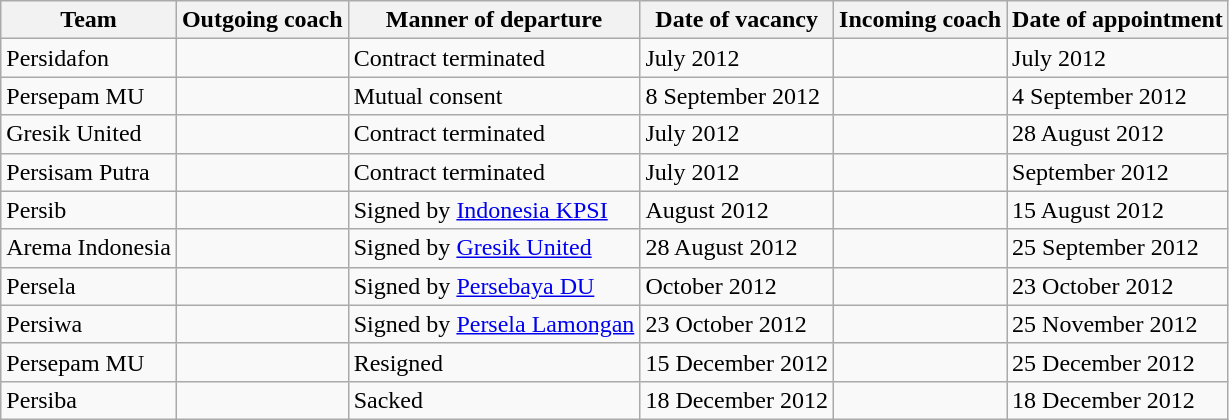<table class="wikitable">
<tr>
<th>Team</th>
<th>Outgoing coach</th>
<th>Manner of departure</th>
<th>Date of vacancy</th>
<th>Incoming coach</th>
<th>Date of appointment</th>
</tr>
<tr>
<td>Persidafon</td>
<td> </td>
<td>Contract terminated</td>
<td>July 2012</td>
<td> </td>
<td>July 2012</td>
</tr>
<tr>
<td>Persepam MU</td>
<td> </td>
<td>Mutual consent</td>
<td>8 September 2012</td>
<td> </td>
<td>4 September 2012</td>
</tr>
<tr>
<td>Gresik United</td>
<td> </td>
<td>Contract terminated</td>
<td>July 2012</td>
<td> </td>
<td>28 August 2012</td>
</tr>
<tr>
<td>Persisam Putra</td>
<td> </td>
<td>Contract terminated</td>
<td>July 2012</td>
<td> </td>
<td>September 2012</td>
</tr>
<tr>
<td>Persib</td>
<td> </td>
<td>Signed by <a href='#'>Indonesia KPSI</a></td>
<td>August 2012</td>
<td> </td>
<td>15 August 2012</td>
</tr>
<tr>
<td>Arema Indonesia</td>
<td> </td>
<td>Signed by <a href='#'>Gresik United</a></td>
<td>28 August 2012</td>
<td> </td>
<td>25 September 2012</td>
</tr>
<tr>
<td>Persela</td>
<td> </td>
<td>Signed by <a href='#'>Persebaya DU</a></td>
<td>October 2012</td>
<td> </td>
<td>23 October 2012</td>
</tr>
<tr>
<td>Persiwa</td>
<td> </td>
<td>Signed by <a href='#'>Persela Lamongan</a></td>
<td>23 October 2012</td>
<td> </td>
<td>25 November 2012</td>
</tr>
<tr>
<td>Persepam MU</td>
<td> </td>
<td>Resigned</td>
<td>15 December 2012</td>
<td> </td>
<td>25 December 2012</td>
</tr>
<tr>
<td>Persiba</td>
<td> </td>
<td>Sacked</td>
<td>18 December 2012</td>
<td> </td>
<td>18 December 2012</td>
</tr>
</table>
